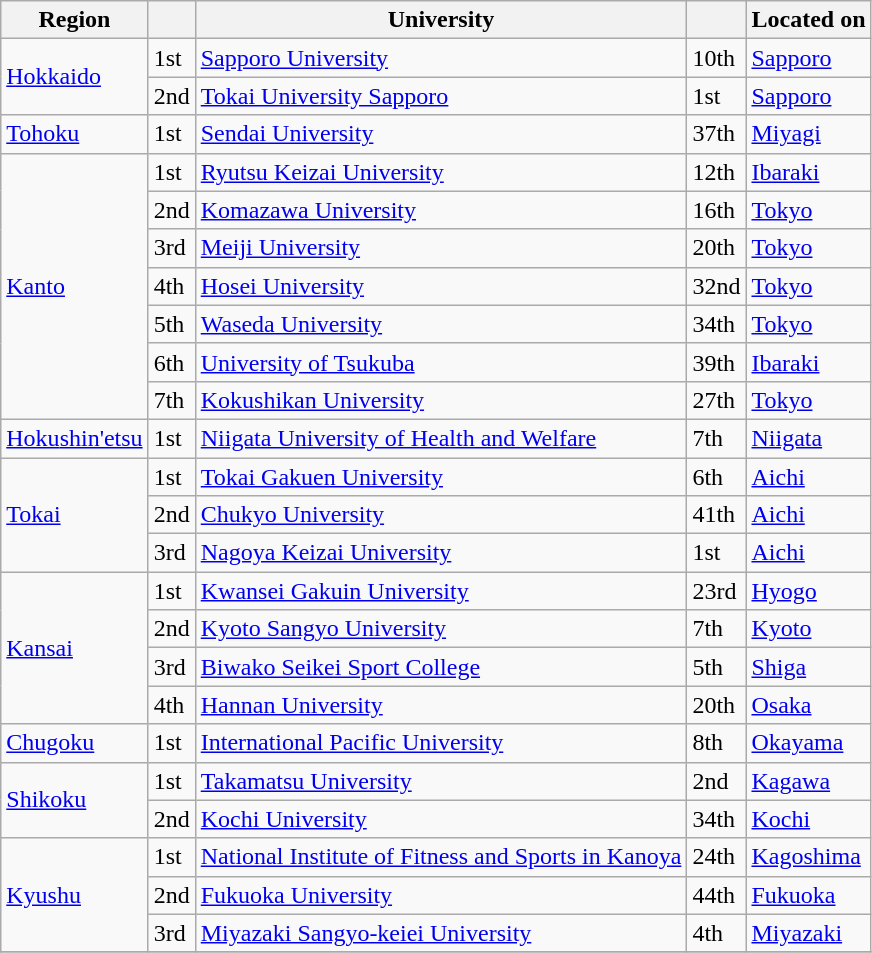<table class="wikitable sortable" style="text-align:left;">
<tr>
<th>Region</th>
<th></th>
<th>University</th>
<th></th>
<th>Located on</th>
</tr>
<tr>
<td rowspan=2><a href='#'>Hokkaido</a></td>
<td>1st</td>
<td><a href='#'>Sapporo University</a></td>
<td>10th</td>
<td><a href='#'>Sapporo</a></td>
</tr>
<tr>
<td>2nd</td>
<td><a href='#'>Tokai University Sapporo</a></td>
<td>1st</td>
<td><a href='#'>Sapporo</a></td>
</tr>
<tr>
<td rowspan=1><a href='#'>Tohoku</a></td>
<td>1st</td>
<td><a href='#'>Sendai University</a></td>
<td>37th</td>
<td><a href='#'>Miyagi</a></td>
</tr>
<tr>
<td rowspan=7><a href='#'>Kanto</a></td>
<td>1st</td>
<td><a href='#'>Ryutsu Keizai University</a></td>
<td>12th</td>
<td><a href='#'>Ibaraki</a></td>
</tr>
<tr>
<td>2nd</td>
<td><a href='#'>Komazawa University</a></td>
<td>16th</td>
<td><a href='#'>Tokyo</a></td>
</tr>
<tr>
<td>3rd</td>
<td><a href='#'>Meiji University</a></td>
<td>20th</td>
<td><a href='#'>Tokyo</a></td>
</tr>
<tr>
<td>4th</td>
<td><a href='#'>Hosei University</a></td>
<td>32nd</td>
<td><a href='#'>Tokyo</a></td>
</tr>
<tr>
<td>5th</td>
<td><a href='#'>Waseda University</a></td>
<td>34th</td>
<td><a href='#'>Tokyo</a></td>
</tr>
<tr>
<td>6th</td>
<td><a href='#'>University of Tsukuba</a></td>
<td>39th</td>
<td><a href='#'>Ibaraki</a></td>
</tr>
<tr>
<td>7th</td>
<td><a href='#'>Kokushikan University</a></td>
<td>27th</td>
<td><a href='#'>Tokyo</a></td>
</tr>
<tr>
<td rowspan=1><a href='#'>Hoku</a><a href='#'>shin'etsu</a></td>
<td>1st</td>
<td><a href='#'>Niigata University of Health and Welfare</a></td>
<td>7th</td>
<td><a href='#'>Niigata</a></td>
</tr>
<tr>
<td rowspan=3><a href='#'>Tokai</a></td>
<td>1st</td>
<td><a href='#'>Tokai Gakuen University</a></td>
<td>6th</td>
<td><a href='#'>Aichi</a></td>
</tr>
<tr>
<td>2nd</td>
<td><a href='#'>Chukyo University</a></td>
<td>41th</td>
<td><a href='#'>Aichi</a></td>
</tr>
<tr>
<td>3rd</td>
<td><a href='#'>Nagoya Keizai University</a></td>
<td>1st</td>
<td><a href='#'>Aichi</a></td>
</tr>
<tr>
<td rowspan=4><a href='#'>Kansai</a></td>
<td>1st</td>
<td><a href='#'>Kwansei Gakuin University</a></td>
<td>23rd</td>
<td><a href='#'>Hyogo</a></td>
</tr>
<tr>
<td>2nd</td>
<td><a href='#'>Kyoto Sangyo University</a></td>
<td>7th</td>
<td><a href='#'>Kyoto</a></td>
</tr>
<tr>
<td>3rd</td>
<td><a href='#'>Biwako Seikei Sport College</a></td>
<td>5th</td>
<td><a href='#'>Shiga</a></td>
</tr>
<tr>
<td>4th</td>
<td><a href='#'>Hannan University</a></td>
<td>20th</td>
<td><a href='#'>Osaka</a></td>
</tr>
<tr>
<td rowspan=1><a href='#'>Chugoku</a></td>
<td>1st</td>
<td><a href='#'>International Pacific University</a></td>
<td>8th</td>
<td><a href='#'>Okayama</a></td>
</tr>
<tr>
<td rowspan=2><a href='#'>Shikoku</a></td>
<td>1st</td>
<td><a href='#'>Takamatsu University</a></td>
<td>2nd</td>
<td><a href='#'>Kagawa</a></td>
</tr>
<tr>
<td>2nd</td>
<td><a href='#'>Kochi University</a></td>
<td>34th</td>
<td><a href='#'>Kochi</a></td>
</tr>
<tr>
<td rowspan=3><a href='#'>Kyushu</a></td>
<td>1st</td>
<td><a href='#'>National Institute of Fitness and Sports in Kanoya</a></td>
<td>24th</td>
<td><a href='#'>Kagoshima</a></td>
</tr>
<tr>
<td>2nd</td>
<td><a href='#'>Fukuoka University</a></td>
<td>44th</td>
<td><a href='#'>Fukuoka</a></td>
</tr>
<tr>
<td>3rd</td>
<td><a href='#'>Miyazaki Sangyo-keiei University</a></td>
<td>4th</td>
<td><a href='#'>Miyazaki</a></td>
</tr>
<tr>
</tr>
</table>
